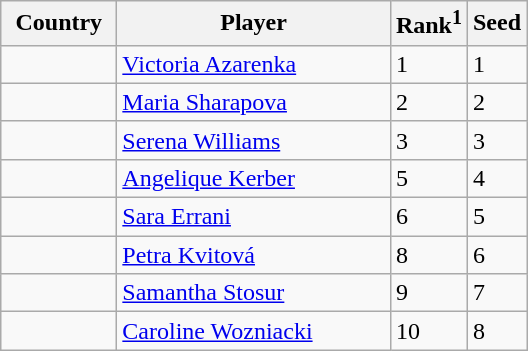<table class="sortable wikitable">
<tr>
<th width=70>Country</th>
<th width=175>Player</th>
<th>Rank<sup>1</sup></th>
<th>Seed</th>
</tr>
<tr>
<td></td>
<td><a href='#'>Victoria Azarenka</a></td>
<td>1</td>
<td>1</td>
</tr>
<tr>
<td></td>
<td><a href='#'>Maria Sharapova</a></td>
<td>2</td>
<td>2</td>
</tr>
<tr>
<td></td>
<td><a href='#'>Serena Williams</a></td>
<td>3</td>
<td>3</td>
</tr>
<tr>
<td></td>
<td><a href='#'>Angelique Kerber</a></td>
<td>5</td>
<td>4</td>
</tr>
<tr>
<td></td>
<td><a href='#'>Sara Errani</a></td>
<td>6</td>
<td>5</td>
</tr>
<tr>
<td></td>
<td><a href='#'>Petra Kvitová</a></td>
<td>8</td>
<td>6</td>
</tr>
<tr>
<td></td>
<td><a href='#'>Samantha Stosur</a></td>
<td>9</td>
<td>7</td>
</tr>
<tr>
<td></td>
<td><a href='#'>Caroline Wozniacki</a></td>
<td>10</td>
<td>8</td>
</tr>
</table>
